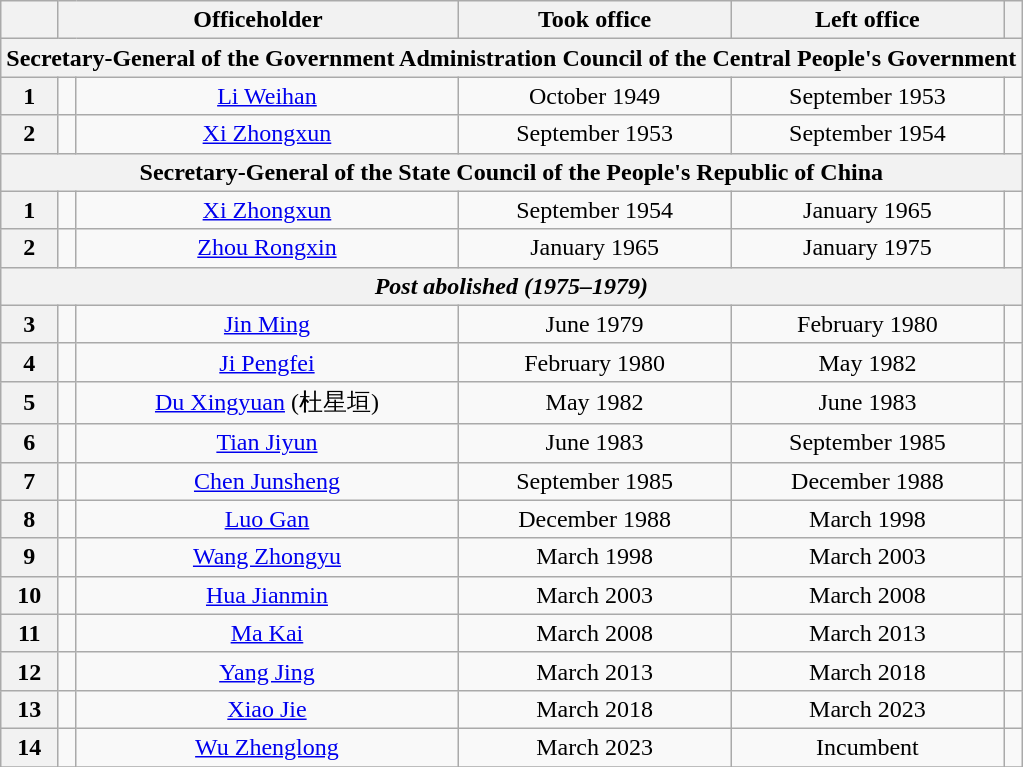<table class="wikitable" style="text-align: center; border-collapse: collapse;">
<tr>
<th></th>
<th colspan="2"  width="150">Officeholder</th>
<th>Took office</th>
<th>Left office</th>
<th></th>
</tr>
<tr>
<th colspan="6" align="center">Secretary-General of the Government Administration Council of the Central People's Government</th>
</tr>
<tr>
<th align=center>1</th>
<td align=center></td>
<td><a href='#'>Li Weihan</a></td>
<td>October 1949</td>
<td>September 1953</td>
<td></td>
</tr>
<tr>
<th align=center>2</th>
<td align=center></td>
<td><a href='#'>Xi Zhongxun</a></td>
<td>September 1953</td>
<td>September 1954</td>
<td></td>
</tr>
<tr>
<th colspan="6" align="center">Secretary-General of the State Council of the People's Republic of China</th>
</tr>
<tr>
<th align=center>1</th>
<td align=center></td>
<td><a href='#'>Xi Zhongxun</a></td>
<td>September 1954</td>
<td>January 1965</td>
<td></td>
</tr>
<tr>
<th align=center>2</th>
<td></td>
<td><a href='#'>Zhou Rongxin</a></td>
<td>January 1965</td>
<td>January 1975</td>
<td></td>
</tr>
<tr>
<th colspan="6" align="center" bgcolor="lightgrey"><em>Post abolished (1975–1979)</em></th>
</tr>
<tr>
<th align=center>3</th>
<td></td>
<td><a href='#'>Jin Ming</a></td>
<td>June 1979</td>
<td>February 1980</td>
<td></td>
</tr>
<tr>
<th align=center>4</th>
<td align=center></td>
<td><a href='#'>Ji Pengfei</a></td>
<td>February 1980</td>
<td>May 1982</td>
<td></td>
</tr>
<tr>
<th align=center>5</th>
<td></td>
<td><a href='#'>Du Xingyuan</a> (杜星垣)</td>
<td>May 1982</td>
<td>June 1983</td>
<td></td>
</tr>
<tr>
<th align=center>6</th>
<td align=center></td>
<td><a href='#'>Tian Jiyun</a></td>
<td>June 1983</td>
<td>September 1985</td>
<td></td>
</tr>
<tr>
<th align=center>7</th>
<td></td>
<td><a href='#'>Chen Junsheng</a></td>
<td>September 1985</td>
<td>December 1988</td>
<td></td>
</tr>
<tr>
<th align=center>8</th>
<td></td>
<td><a href='#'>Luo Gan</a></td>
<td>December 1988</td>
<td>March 1998</td>
<td></td>
</tr>
<tr>
<th align=center>9</th>
<td></td>
<td><a href='#'>Wang Zhongyu</a></td>
<td>March 1998</td>
<td>March 2003</td>
<td></td>
</tr>
<tr>
<th align=center>10</th>
<td align=center></td>
<td><a href='#'>Hua Jianmin</a></td>
<td>March 2003</td>
<td>March 2008</td>
<td></td>
</tr>
<tr>
<th align=center>11</th>
<td align=center></td>
<td><a href='#'>Ma Kai</a></td>
<td>March 2008</td>
<td>March 2013</td>
<td></td>
</tr>
<tr>
<th align=center>12</th>
<td align=center></td>
<td><a href='#'>Yang Jing</a></td>
<td>March 2013</td>
<td>March 2018</td>
<td></td>
</tr>
<tr>
<th align=center>13</th>
<td align=center></td>
<td><a href='#'>Xiao Jie</a></td>
<td>March 2018</td>
<td>March 2023</td>
<td></td>
</tr>
<tr>
<th align=center>14</th>
<td align=center></td>
<td><a href='#'>Wu Zhenglong</a></td>
<td>March 2023</td>
<td>Incumbent</td>
<td></td>
</tr>
<tr>
</tr>
</table>
